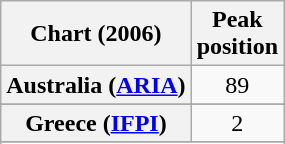<table class="wikitable sortable plainrowheaders" style="text-align:center">
<tr>
<th scope="col">Chart (2006)</th>
<th scope="col">Peak<br> position</th>
</tr>
<tr>
<th scope="row">Australia (<a href='#'>ARIA</a>)</th>
<td>89</td>
</tr>
<tr>
</tr>
<tr>
</tr>
<tr>
</tr>
<tr>
</tr>
<tr>
<th scope="row">Greece (<a href='#'>IFPI</a>)</th>
<td>2</td>
</tr>
<tr>
</tr>
<tr>
</tr>
<tr>
</tr>
<tr>
</tr>
<tr>
</tr>
</table>
